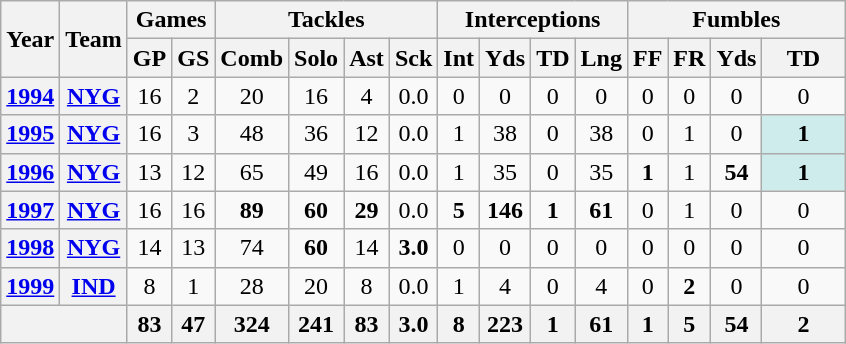<table class="wikitable" style="text-align:center">
<tr>
<th rowspan="2">Year</th>
<th rowspan="2">Team</th>
<th colspan="2">Games</th>
<th colspan="4">Tackles</th>
<th colspan="4">Interceptions</th>
<th colspan="4">Fumbles</th>
</tr>
<tr>
<th>GP</th>
<th>GS</th>
<th>Comb</th>
<th>Solo</th>
<th>Ast</th>
<th>Sck</th>
<th>Int</th>
<th>Yds</th>
<th>TD</th>
<th>Lng</th>
<th>FF</th>
<th>FR</th>
<th>Yds</th>
<th>TD</th>
</tr>
<tr>
<th><a href='#'>1994</a></th>
<th><a href='#'>NYG</a></th>
<td>16</td>
<td>2</td>
<td>20</td>
<td>16</td>
<td>4</td>
<td>0.0</td>
<td>0</td>
<td>0</td>
<td>0</td>
<td>0</td>
<td>0</td>
<td>0</td>
<td>0</td>
<td>0</td>
</tr>
<tr>
<th><a href='#'>1995</a></th>
<th><a href='#'>NYG</a></th>
<td>16</td>
<td>3</td>
<td>48</td>
<td>36</td>
<td>12</td>
<td>0.0</td>
<td>1</td>
<td>38</td>
<td>0</td>
<td>38</td>
<td>0</td>
<td>1</td>
<td>0</td>
<td style="background:#cfecec; width:3em;"><strong>1</strong></td>
</tr>
<tr>
<th><a href='#'>1996</a></th>
<th><a href='#'>NYG</a></th>
<td>13</td>
<td>12</td>
<td>65</td>
<td>49</td>
<td>16</td>
<td>0.0</td>
<td>1</td>
<td>35</td>
<td>0</td>
<td>35</td>
<td><strong>1</strong></td>
<td>1</td>
<td><strong>54</strong></td>
<td style="background:#cfecec; width:3em;"><strong>1</strong></td>
</tr>
<tr>
<th><a href='#'>1997</a></th>
<th><a href='#'>NYG</a></th>
<td>16</td>
<td>16</td>
<td><strong>89</strong></td>
<td><strong>60</strong></td>
<td><strong>29</strong></td>
<td>0.0</td>
<td><strong>5</strong></td>
<td><strong>146</strong></td>
<td><strong>1</strong></td>
<td><strong>61</strong></td>
<td>0</td>
<td>1</td>
<td>0</td>
<td>0</td>
</tr>
<tr>
<th><a href='#'>1998</a></th>
<th><a href='#'>NYG</a></th>
<td>14</td>
<td>13</td>
<td>74</td>
<td><strong>60</strong></td>
<td>14</td>
<td><strong>3.0</strong></td>
<td>0</td>
<td>0</td>
<td>0</td>
<td>0</td>
<td>0</td>
<td>0</td>
<td>0</td>
<td>0</td>
</tr>
<tr>
<th><a href='#'>1999</a></th>
<th><a href='#'>IND</a></th>
<td>8</td>
<td>1</td>
<td>28</td>
<td>20</td>
<td>8</td>
<td>0.0</td>
<td>1</td>
<td>4</td>
<td>0</td>
<td>4</td>
<td>0</td>
<td><strong>2</strong></td>
<td>0</td>
<td>0</td>
</tr>
<tr>
<th colspan="2"></th>
<th>83</th>
<th>47</th>
<th>324</th>
<th>241</th>
<th>83</th>
<th>3.0</th>
<th>8</th>
<th>223</th>
<th>1</th>
<th>61</th>
<th>1</th>
<th>5</th>
<th>54</th>
<th>2</th>
</tr>
</table>
